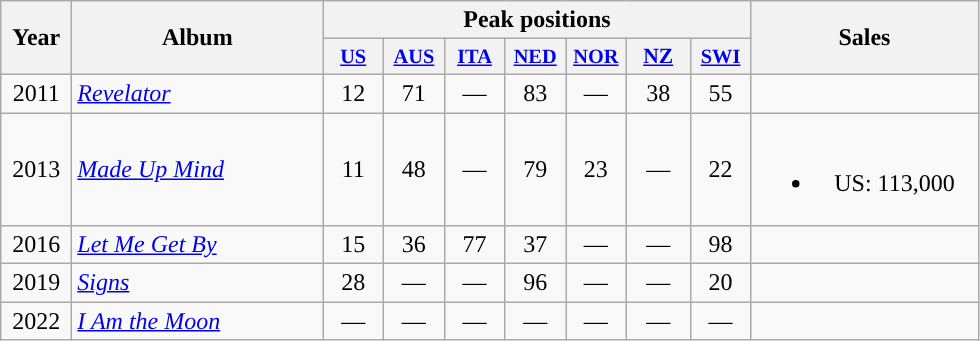<table class="wikitable">
<tr>
<th rowspan="2" style="text-align:center; width:2.5em;">Year</th>
<th rowspan="2" style="text-align:center; width:10em;">Album</th>
<th colspan="7" style="text-align:center;">Peak positions</th>
<th rowspan="2" style="text-align:center; width:9em;">Sales</th>
</tr>
<tr>
<th scope="col" style="width:2.5em;font-size:85%;"><a href='#'>US</a><br></th>
<th scope="col" style="width:2.5em;font-size:85%;"><a href='#'>AUS</a><br></th>
<th scope="col" style="width:2.5em;font-size:85%;"><a href='#'>ITA</a><br></th>
<th scope="col" style="width:2.5em;font-size:85%;"><a href='#'>NED</a><br></th>
<th scope="col" style="width:2.5em;font-size:85%;"><a href='#'>NOR</a><br></th>
<th scope="col" style="width:2.5em;font-size:90%;"><a href='#'>NZ</a><br></th>
<th scope="col" style="width:2.5em;font-size:85%;"><a href='#'>SWI</a><br></th>
</tr>
<tr>
<td style="text-align:center;">2011</td>
<td><em><a href='#'>Revelator</a></em></td>
<td style="text-align:center;">12</td>
<td style="text-align:center;">71</td>
<td style="text-align:center;">—</td>
<td style="text-align:center;">83</td>
<td style="text-align:center;">—</td>
<td style="text-align:center;">38</td>
<td style="text-align:center;">55</td>
<td style="text-align:center;"></td>
</tr>
<tr>
<td style="text-align:center;">2013</td>
<td><em><a href='#'>Made Up Mind</a></em></td>
<td style="text-align:center;">11</td>
<td style="text-align:center;">48</td>
<td style="text-align:center;">—</td>
<td style="text-align:center;">79</td>
<td style="text-align:center;">23</td>
<td style="text-align:center;">—</td>
<td style="text-align:center;">22</td>
<td style="text-align:center;"><br><ul><li>US: 113,000</li></ul></td>
</tr>
<tr>
<td style="text-align:center;">2016</td>
<td><em><a href='#'>Let Me Get By</a></em></td>
<td style="text-align:center;">15</td>
<td style="text-align:center;">36</td>
<td style="text-align:center;">77</td>
<td style="text-align:center;">37</td>
<td style="text-align:center;">—</td>
<td style="text-align:center;">—</td>
<td style="text-align:center;">98</td>
<td style="text-align:center;"></td>
</tr>
<tr>
<td style="text-align:center;">2019</td>
<td><em><a href='#'>Signs</a></em></td>
<td style="text-align:center;">28</td>
<td style="text-align:center;">—</td>
<td style="text-align:center;">—</td>
<td style="text-align:center;">96</td>
<td style="text-align:center;">—</td>
<td style="text-align:center;">—</td>
<td style="text-align:center;">20</td>
<td style="text-align:center;"></td>
</tr>
<tr>
<td style="text-align:center;">2022</td>
<td><em><a href='#'>I Am the Moon</a></em></td>
<td style="text-align:center;">—</td>
<td style="text-align:center;">—</td>
<td style="text-align:center;">—</td>
<td style="text-align:center;">—</td>
<td style="text-align:center;">—</td>
<td style="text-align:center;">—</td>
<td style="text-align:center;">—</td>
<td style="text-align:center;"></td>
</tr>
</table>
